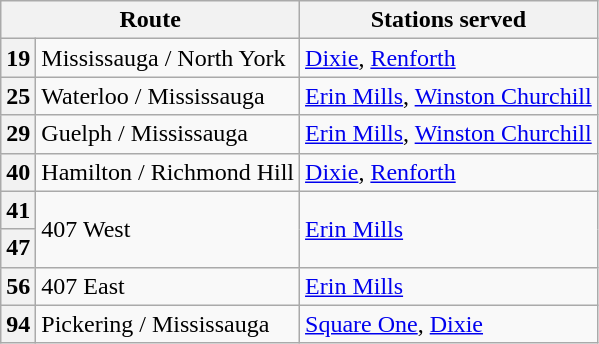<table class="wikitable" style="font-size: 100%;" |>
<tr>
<th colspan="2">Route</th>
<th>Stations served</th>
</tr>
<tr>
<th>19</th>
<td>Mississauga / North York</td>
<td><a href='#'>Dixie</a>, <a href='#'>Renforth</a></td>
</tr>
<tr>
<th>25</th>
<td>Waterloo / Mississauga</td>
<td><a href='#'>Erin Mills</a>, <a href='#'>Winston Churchill</a></td>
</tr>
<tr>
<th>29</th>
<td>Guelph / Mississauga</td>
<td><a href='#'>Erin Mills</a>, <a href='#'>Winston Churchill</a></td>
</tr>
<tr>
<th>40</th>
<td>Hamilton / Richmond Hill</td>
<td><a href='#'>Dixie</a>, <a href='#'>Renforth</a></td>
</tr>
<tr>
<th>41</th>
<td rowspan="2">407 West</td>
<td rowspan="2"><a href='#'>Erin Mills</a></td>
</tr>
<tr>
<th>47</th>
</tr>
<tr>
<th>56</th>
<td>407 East</td>
<td><a href='#'>Erin Mills</a></td>
</tr>
<tr>
<th>94</th>
<td>Pickering / Mississauga</td>
<td><a href='#'>Square One</a>, <a href='#'>Dixie</a></td>
</tr>
</table>
